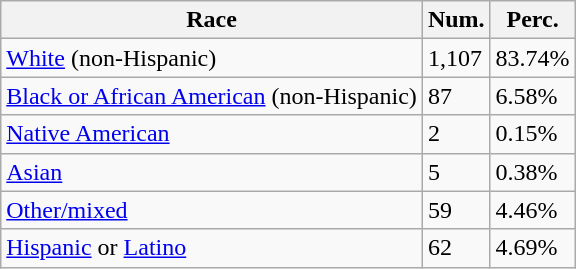<table class="wikitable">
<tr>
<th>Race</th>
<th>Num.</th>
<th>Perc.</th>
</tr>
<tr>
<td><a href='#'>White</a> (non-Hispanic)</td>
<td>1,107</td>
<td>83.74%</td>
</tr>
<tr>
<td><a href='#'>Black or African American</a> (non-Hispanic)</td>
<td>87</td>
<td>6.58%</td>
</tr>
<tr>
<td><a href='#'>Native American</a></td>
<td>2</td>
<td>0.15%</td>
</tr>
<tr>
<td><a href='#'>Asian</a></td>
<td>5</td>
<td>0.38%</td>
</tr>
<tr>
<td><a href='#'>Other/mixed</a></td>
<td>59</td>
<td>4.46%</td>
</tr>
<tr>
<td><a href='#'>Hispanic</a> or <a href='#'>Latino</a></td>
<td>62</td>
<td>4.69%</td>
</tr>
</table>
